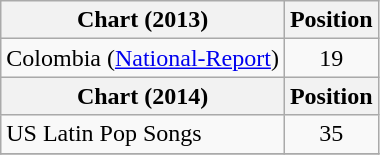<table class="wikitable">
<tr>
<th scope="col">Chart (2013)</th>
<th scope="col">Position</th>
</tr>
<tr>
<td>Colombia (<a href='#'>National-Report</a>)</td>
<td style="text-align:center;">19</td>
</tr>
<tr>
<th scope="col">Chart (2014)</th>
<th scope="col">Position</th>
</tr>
<tr>
<td>US Latin Pop Songs</td>
<td style="text-align:center;">35</td>
</tr>
<tr>
</tr>
</table>
